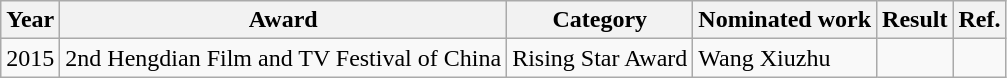<table class="wikitable">
<tr>
<th>Year</th>
<th>Award</th>
<th>Category</th>
<th>Nominated work</th>
<th>Result</th>
<th>Ref.</th>
</tr>
<tr>
<td>2015</td>
<td>2nd Hengdian Film and TV Festival of China</td>
<td>Rising Star Award</td>
<td>Wang Xiuzhu</td>
<td></td>
<td></td>
</tr>
</table>
